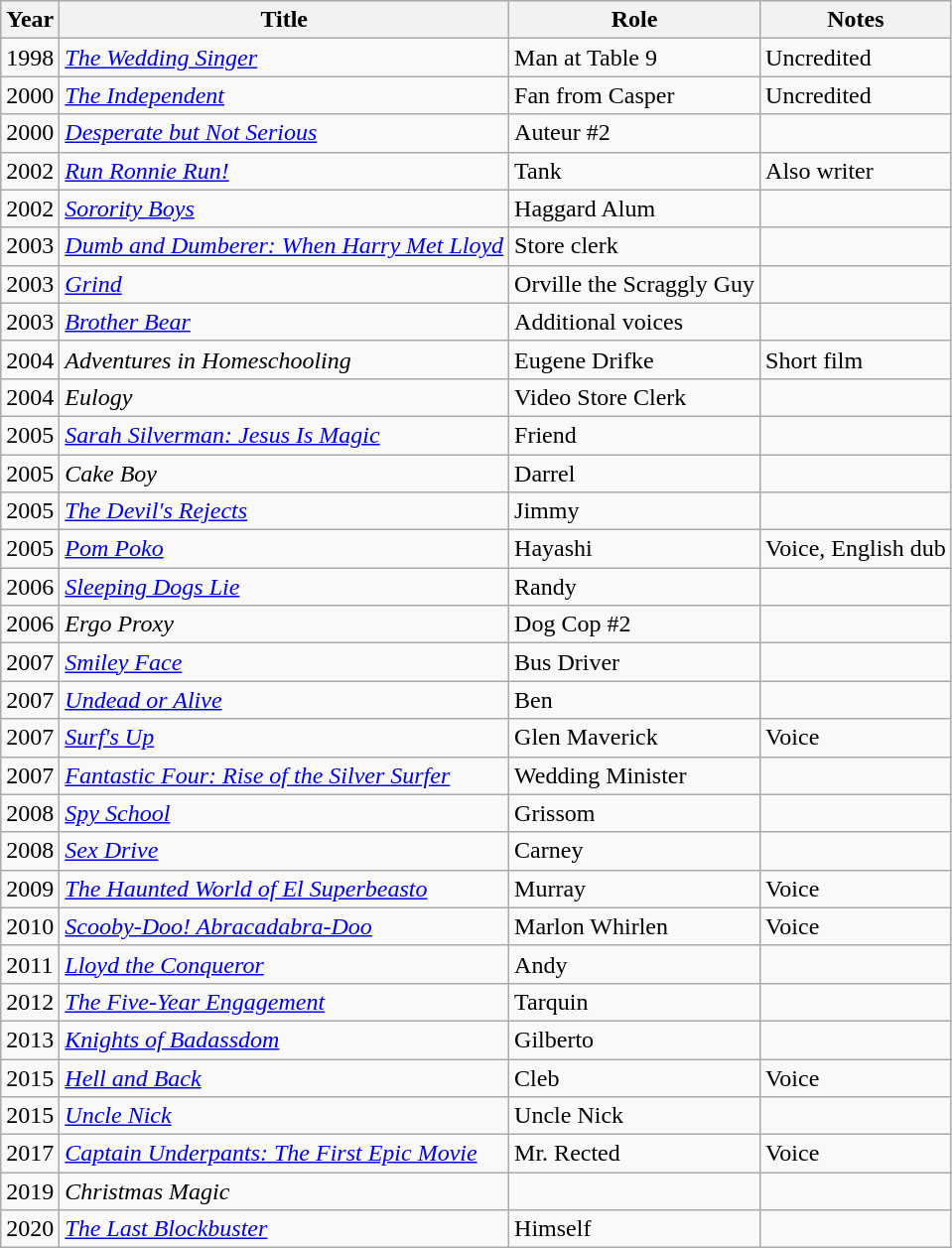<table class="wikitable sortable">
<tr>
<th>Year</th>
<th>Title</th>
<th>Role</th>
<th class="unsortable">Notes</th>
</tr>
<tr>
<td>1998</td>
<td><em><a href='#'>The Wedding Singer</a></em></td>
<td>Man at Table 9</td>
<td>Uncredited</td>
</tr>
<tr>
<td>2000</td>
<td><em><a href='#'>The Independent</a></em></td>
<td>Fan from Casper</td>
<td>Uncredited</td>
</tr>
<tr>
<td>2000</td>
<td><em><a href='#'>Desperate but Not Serious</a></em></td>
<td>Auteur #2</td>
<td></td>
</tr>
<tr>
<td>2002</td>
<td><em><a href='#'>Run Ronnie Run!</a></em></td>
<td>Tank</td>
<td>Also writer</td>
</tr>
<tr>
<td>2002</td>
<td><em><a href='#'>Sorority Boys</a></em></td>
<td>Haggard Alum</td>
<td></td>
</tr>
<tr>
<td>2003</td>
<td><em><a href='#'>Dumb and Dumberer: When Harry Met Lloyd</a></em></td>
<td>Store clerk</td>
<td></td>
</tr>
<tr>
<td>2003</td>
<td><em><a href='#'>Grind</a></em></td>
<td>Orville the Scraggly Guy</td>
<td></td>
</tr>
<tr>
<td>2003</td>
<td><em><a href='#'>Brother Bear</a></em></td>
<td>Additional voices</td>
<td></td>
</tr>
<tr>
<td>2004</td>
<td><em>Adventures in Homeschooling</em></td>
<td>Eugene Drifke</td>
<td>Short film</td>
</tr>
<tr>
<td>2004</td>
<td><em>Eulogy</em></td>
<td>Video Store Clerk</td>
<td></td>
</tr>
<tr>
<td>2005</td>
<td><em><a href='#'>Sarah Silverman: Jesus Is Magic</a></em></td>
<td>Friend</td>
<td></td>
</tr>
<tr>
<td>2005</td>
<td><em>Cake Boy</em></td>
<td>Darrel</td>
<td></td>
</tr>
<tr>
<td>2005</td>
<td><em><a href='#'>The Devil's Rejects</a></em></td>
<td>Jimmy</td>
<td></td>
</tr>
<tr>
<td>2005</td>
<td><em><a href='#'>Pom Poko</a></em></td>
<td>Hayashi</td>
<td>Voice, English dub</td>
</tr>
<tr>
<td>2006</td>
<td><em><a href='#'>Sleeping Dogs Lie</a></em></td>
<td>Randy</td>
<td></td>
</tr>
<tr>
<td>2006</td>
<td><em>Ergo Proxy</em></td>
<td>Dog Cop #2</td>
<td></td>
</tr>
<tr>
<td>2007</td>
<td><em><a href='#'>Smiley Face</a></em></td>
<td>Bus Driver</td>
<td></td>
</tr>
<tr>
<td>2007</td>
<td><em><a href='#'>Undead or Alive</a></em></td>
<td>Ben</td>
<td></td>
</tr>
<tr>
<td>2007</td>
<td><em><a href='#'>Surf's Up</a></em></td>
<td>Glen Maverick</td>
<td>Voice</td>
</tr>
<tr>
<td>2007</td>
<td><em><a href='#'>Fantastic Four: Rise of the Silver Surfer</a></em></td>
<td>Wedding Minister</td>
<td></td>
</tr>
<tr>
<td>2008</td>
<td><em><a href='#'>Spy School</a></em></td>
<td>Grissom</td>
<td></td>
</tr>
<tr>
<td>2008</td>
<td><em><a href='#'>Sex Drive</a></em></td>
<td>Carney</td>
<td></td>
</tr>
<tr>
<td>2009</td>
<td><em><a href='#'>The Haunted World of El Superbeasto</a></em></td>
<td>Murray</td>
<td>Voice</td>
</tr>
<tr>
<td>2010</td>
<td><em><a href='#'>Scooby-Doo! Abracadabra-Doo</a></em></td>
<td>Marlon Whirlen</td>
<td>Voice</td>
</tr>
<tr>
<td>2011</td>
<td><em><a href='#'>Lloyd the Conqueror</a></em></td>
<td>Andy</td>
<td></td>
</tr>
<tr>
<td>2012</td>
<td><em><a href='#'>The Five-Year Engagement</a></em></td>
<td>Tarquin</td>
<td></td>
</tr>
<tr>
<td>2013</td>
<td><em><a href='#'>Knights of Badassdom</a></em></td>
<td>Gilberto</td>
<td></td>
</tr>
<tr>
<td>2015</td>
<td><em><a href='#'>Hell and Back</a></em></td>
<td>Cleb</td>
<td>Voice</td>
</tr>
<tr>
<td>2015</td>
<td><em><a href='#'>Uncle Nick</a></em></td>
<td>Uncle Nick</td>
<td></td>
</tr>
<tr>
<td>2017</td>
<td><em><a href='#'>Captain Underpants: The First Epic Movie</a></em></td>
<td>Mr. Rected</td>
<td>Voice</td>
</tr>
<tr>
<td>2019</td>
<td><em>Christmas Magic</em></td>
<td></td>
<td></td>
</tr>
<tr>
<td>2020</td>
<td><em><a href='#'>The Last Blockbuster</a></em></td>
<td>Himself</td>
<td></td>
</tr>
</table>
